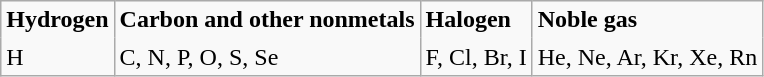<table class="wikitable floatright" style="margin-left: 0.5em;">
<tr>
<td style="border-bottom: none"><strong>Hydrogen</strong></td>
<td style="border-bottom: none"><strong>Carbon and other nonmetals</strong></td>
<td style="border-bottom: none"><strong>Halogen</strong></td>
<td style="border-bottom: none"><strong>Noble gas</strong></td>
</tr>
<tr>
<td style="border-top:none">H</td>
<td style="border-top:none">C, N, P, O, S, Se</td>
<td style="border-top:none">F, Cl, Br, I</td>
<td style="border-top:none">He, Ne, Ar, Kr, Xe, Rn</td>
</tr>
</table>
